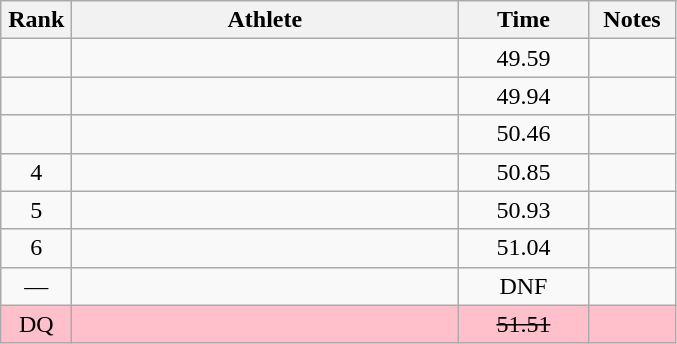<table class="wikitable" style="text-align:center">
<tr>
<th width=40>Rank</th>
<th width=250>Athlete</th>
<th width=80>Time</th>
<th width=50>Notes</th>
</tr>
<tr>
<td></td>
<td align=left></td>
<td>49.59</td>
<td></td>
</tr>
<tr>
<td></td>
<td align=left></td>
<td>49.94</td>
<td></td>
</tr>
<tr>
<td></td>
<td align=left></td>
<td>50.46</td>
<td></td>
</tr>
<tr>
<td>4</td>
<td align=left></td>
<td>50.85</td>
<td></td>
</tr>
<tr>
<td>5</td>
<td align=left></td>
<td>50.93</td>
<td></td>
</tr>
<tr>
<td>6</td>
<td align=left></td>
<td>51.04</td>
<td></td>
</tr>
<tr>
<td>—</td>
<td align=left></td>
<td>DNF</td>
<td></td>
</tr>
<tr bgcolor=pink>
<td>DQ</td>
<td align=left></td>
<td><s>51.51</s></td>
<td></td>
</tr>
</table>
